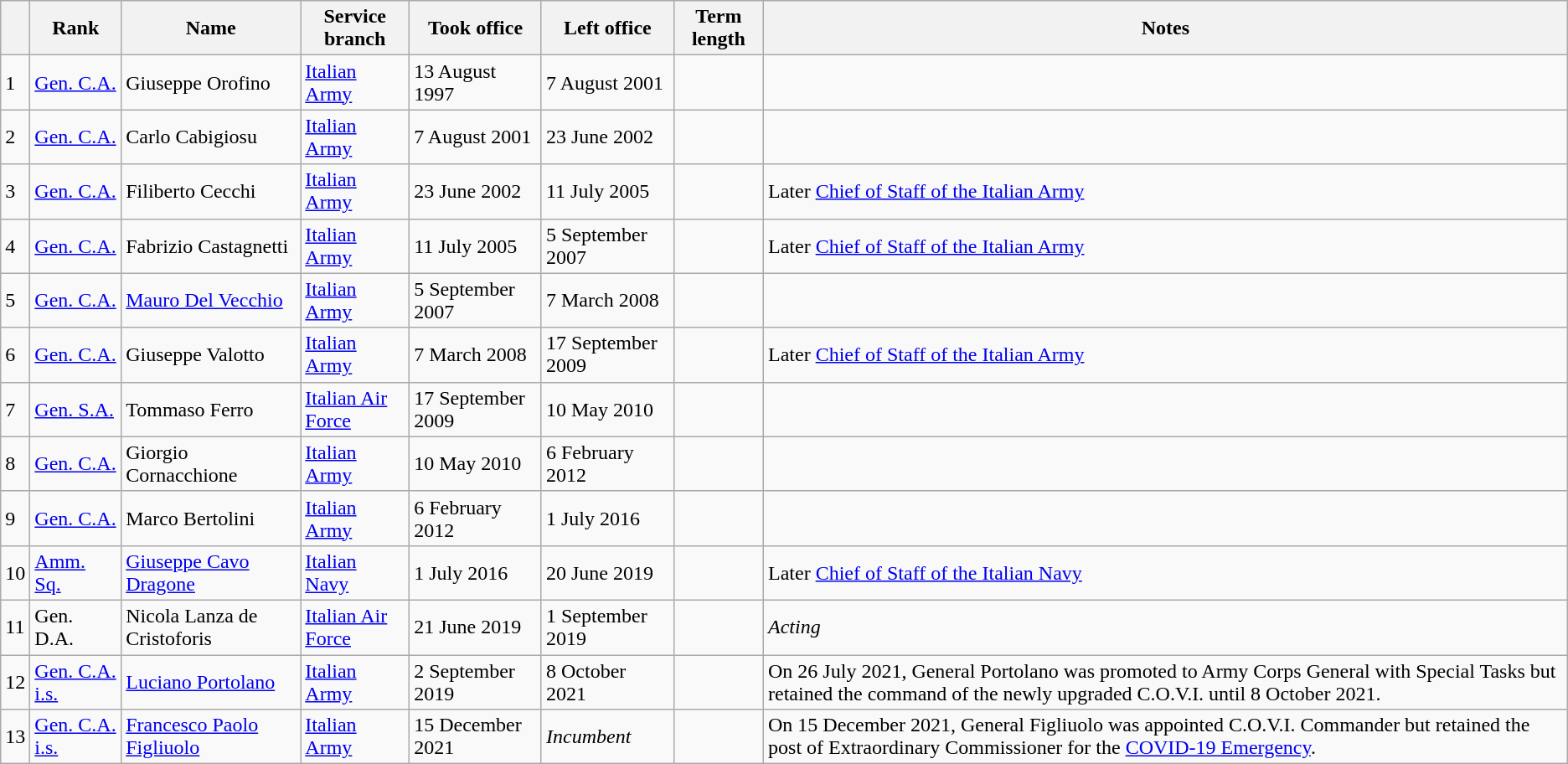<table class="wikitable">
<tr>
<th></th>
<th>Rank</th>
<th>Name</th>
<th>Service branch</th>
<th>Took office</th>
<th>Left office</th>
<th>Term length</th>
<th>Notes</th>
</tr>
<tr>
<td>1</td>
<td><a href='#'>Gen. C.A.</a></td>
<td>Giuseppe Orofino</td>
<td> <a href='#'>Italian Army</a></td>
<td>13 August 1997</td>
<td>7 August 2001</td>
<td></td>
<td></td>
</tr>
<tr>
<td>2</td>
<td><a href='#'>Gen. C.A.</a></td>
<td>Carlo Cabigiosu</td>
<td> <a href='#'>Italian Army</a></td>
<td>7 August 2001</td>
<td>23 June 2002</td>
<td></td>
<td></td>
</tr>
<tr>
<td>3</td>
<td><a href='#'>Gen. C.A.</a></td>
<td>Filiberto Cecchi</td>
<td> <a href='#'>Italian Army</a></td>
<td>23 June 2002</td>
<td>11 July 2005</td>
<td></td>
<td>Later <a href='#'>Chief of Staff of the Italian Army</a></td>
</tr>
<tr>
<td>4</td>
<td><a href='#'>Gen. C.A.</a></td>
<td>Fabrizio Castagnetti</td>
<td> <a href='#'>Italian Army</a></td>
<td>11 July 2005</td>
<td>5 September 2007</td>
<td></td>
<td>Later <a href='#'>Chief of Staff of the Italian Army</a></td>
</tr>
<tr>
<td>5</td>
<td><a href='#'>Gen. C.A.</a></td>
<td><a href='#'>Mauro Del Vecchio</a></td>
<td> <a href='#'>Italian Army</a></td>
<td>5 September 2007</td>
<td>7 March 2008</td>
<td></td>
<td></td>
</tr>
<tr>
<td>6</td>
<td><a href='#'>Gen. C.A.</a></td>
<td>Giuseppe Valotto</td>
<td> <a href='#'>Italian Army</a></td>
<td>7 March 2008</td>
<td>17 September 2009</td>
<td></td>
<td>Later <a href='#'>Chief of Staff of the Italian Army</a></td>
</tr>
<tr>
<td>7</td>
<td><a href='#'>Gen. S.A.</a></td>
<td>Tommaso Ferro</td>
<td> <a href='#'>Italian Air Force</a></td>
<td>17 September 2009</td>
<td>10 May 2010</td>
<td></td>
<td></td>
</tr>
<tr>
<td>8</td>
<td><a href='#'>Gen. C.A.</a></td>
<td>Giorgio Cornacchione</td>
<td> <a href='#'>Italian Army</a></td>
<td>10 May 2010</td>
<td>6 February 2012</td>
<td></td>
<td></td>
</tr>
<tr>
<td>9</td>
<td><a href='#'>Gen. C.A.</a></td>
<td>Marco Bertolini</td>
<td> <a href='#'>Italian Army</a></td>
<td>6 February 2012</td>
<td>1 July 2016</td>
<td></td>
<td></td>
</tr>
<tr>
<td>10</td>
<td><a href='#'>Amm. Sq.</a></td>
<td><a href='#'>Giuseppe Cavo Dragone</a></td>
<td> <a href='#'>Italian Navy</a></td>
<td>1 July 2016</td>
<td>20 June 2019</td>
<td></td>
<td>Later <a href='#'>Chief of Staff of the Italian Navy</a></td>
</tr>
<tr>
<td>11</td>
<td>Gen. D.A.</td>
<td>Nicola Lanza de Cristoforis</td>
<td> <a href='#'>Italian Air Force</a></td>
<td>21 June 2019</td>
<td>1 September 2019</td>
<td></td>
<td><em>Acting</em></td>
</tr>
<tr>
<td>12</td>
<td><a href='#'>Gen. C.A. i.s.</a></td>
<td><a href='#'>Luciano Portolano</a></td>
<td> <a href='#'>Italian Army</a></td>
<td>2 September 2019</td>
<td>8 October 2021</td>
<td></td>
<td>On 26 July 2021, General Portolano was promoted to Army Corps General with Special Tasks but retained the command of the newly upgraded C.O.V.I. until 8 October 2021.</td>
</tr>
<tr>
<td>13</td>
<td><a href='#'>Gen. C.A. i.s.</a></td>
<td><a href='#'>Francesco Paolo Figliuolo</a></td>
<td> <a href='#'>Italian Army</a></td>
<td>15 December 2021</td>
<td><em>Incumbent</em></td>
<td></td>
<td>On 15 December 2021, General Figliuolo was appointed C.O.V.I. Commander but retained the post of Extraordinary Commissioner for the <a href='#'>COVID-19 Emergency</a>.</td>
</tr>
</table>
